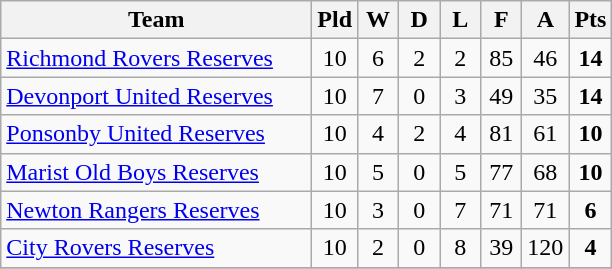<table class="wikitable" style="text-align:center;">
<tr>
<th width=200>Team</th>
<th width=20 abbr="Played">Pld</th>
<th width=20 abbr="Won">W</th>
<th width=20 abbr="Drawn">D</th>
<th width=20 abbr="Lost">L</th>
<th width=20 abbr="For">F</th>
<th width=20 abbr="Against">A</th>
<th width=20 abbr="Points">Pts</th>
</tr>
<tr>
<td style="text-align:left;"><a href='#'>Richmond Rovers Reserves</a></td>
<td>10</td>
<td>6</td>
<td>2</td>
<td>2</td>
<td>85</td>
<td>46</td>
<td><strong>14</strong></td>
</tr>
<tr>
<td style="text-align:left;"><a href='#'>Devonport United Reserves</a></td>
<td>10</td>
<td>7</td>
<td>0</td>
<td>3</td>
<td>49</td>
<td>35</td>
<td><strong>14</strong></td>
</tr>
<tr>
<td style="text-align:left;"><a href='#'>Ponsonby United Reserves</a></td>
<td>10</td>
<td>4</td>
<td>2</td>
<td>4</td>
<td>81</td>
<td>61</td>
<td><strong>10</strong></td>
</tr>
<tr>
<td style="text-align:left;"><a href='#'>Marist Old Boys Reserves</a></td>
<td>10</td>
<td>5</td>
<td>0</td>
<td>5</td>
<td>77</td>
<td>68</td>
<td><strong>10</strong></td>
</tr>
<tr>
<td style="text-align:left;"><a href='#'>Newton Rangers Reserves</a></td>
<td>10</td>
<td>3</td>
<td>0</td>
<td>7</td>
<td>71</td>
<td>71</td>
<td><strong>6</strong></td>
</tr>
<tr>
<td style="text-align:left;"><a href='#'>City Rovers Reserves</a></td>
<td>10</td>
<td>2</td>
<td>0</td>
<td>8</td>
<td>39</td>
<td>120</td>
<td><strong>4</strong></td>
</tr>
<tr>
</tr>
</table>
